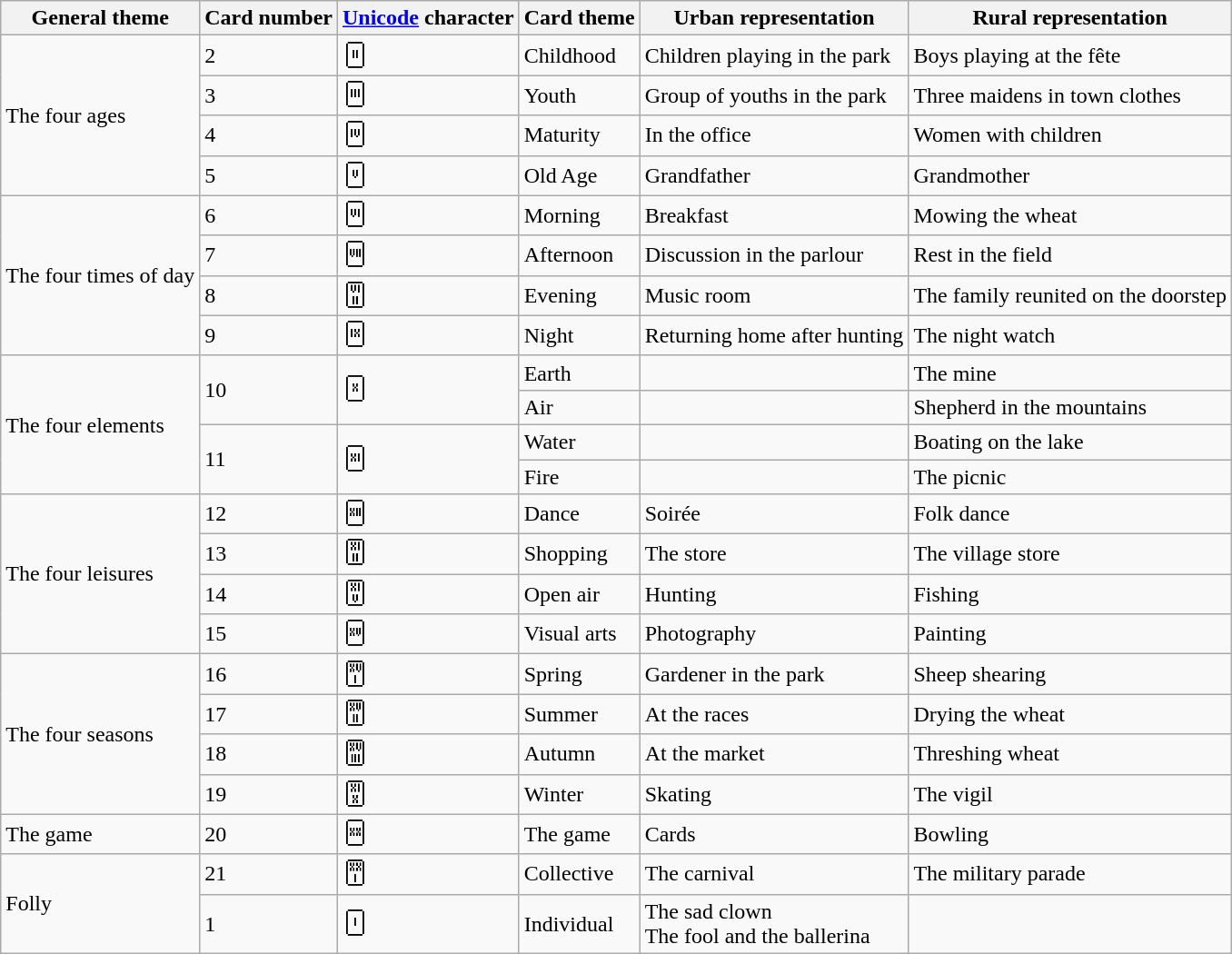<table class="wikitable">
<tr>
<th>General theme</th>
<th>Card number</th>
<th><a href='#'>Unicode</a> character</th>
<th>Card theme</th>
<th>Urban representation</th>
<th>Rural representation</th>
</tr>
<tr>
<td rowspan="4">The four ages</td>
<td>2</td>
<td><big>🃢</big></td>
<td>Childhood</td>
<td>Children playing in the park</td>
<td>Boys playing at the fête</td>
</tr>
<tr>
<td>3</td>
<td><big>🃣</big></td>
<td>Youth</td>
<td>Group of youths in the park</td>
<td>Three maidens in town clothes</td>
</tr>
<tr>
<td>4</td>
<td><big>🃤</big></td>
<td>Maturity</td>
<td>In the office</td>
<td>Women with children</td>
</tr>
<tr>
<td>5</td>
<td><big>🃥</big></td>
<td>Old Age</td>
<td>Grandfather</td>
<td>Grandmother</td>
</tr>
<tr>
<td rowspan="4">The four times of day</td>
<td>6</td>
<td><big>🃦</big></td>
<td>Morning</td>
<td>Breakfast</td>
<td>Mowing the wheat</td>
</tr>
<tr>
<td>7</td>
<td><big>🃧</big></td>
<td>Afternoon</td>
<td>Discussion in the parlour</td>
<td>Rest in the field</td>
</tr>
<tr>
<td>8</td>
<td><big>🃨</big></td>
<td>Evening</td>
<td>Music room</td>
<td>The family reunited on the doorstep</td>
</tr>
<tr>
<td>9</td>
<td><big>🃩</big></td>
<td>Night</td>
<td>Returning home after hunting</td>
<td>The night watch</td>
</tr>
<tr>
<td rowspan="4">The four elements</td>
<td rowspan="2">10</td>
<td rowspan="2"><big>🃪</big></td>
<td>Earth</td>
<td></td>
<td>The mine</td>
</tr>
<tr>
<td>Air</td>
<td></td>
<td>Shepherd in the mountains</td>
</tr>
<tr>
<td rowspan="2">11</td>
<td rowspan="2"><big>🃫</big></td>
<td>Water</td>
<td></td>
<td>Boating on the lake</td>
</tr>
<tr>
<td>Fire</td>
<td></td>
<td>The picnic</td>
</tr>
<tr>
<td rowspan="4">The four leisures</td>
<td>12</td>
<td><big>🃬</big></td>
<td>Dance</td>
<td>Soirée</td>
<td>Folk dance</td>
</tr>
<tr>
<td>13</td>
<td><big>🃭</big></td>
<td>Shopping</td>
<td>The store</td>
<td>The village store</td>
</tr>
<tr>
<td>14</td>
<td><big>🃮</big></td>
<td>Open air</td>
<td>Hunting</td>
<td>Fishing</td>
</tr>
<tr>
<td>15</td>
<td><big>🃯</big></td>
<td>Visual arts</td>
<td>Photography</td>
<td>Painting</td>
</tr>
<tr>
<td rowspan="4">The four seasons</td>
<td>16</td>
<td><big>🃰</big></td>
<td>Spring</td>
<td>Gardener in the park</td>
<td>Sheep shearing</td>
</tr>
<tr>
<td>17</td>
<td><big>🃱</big></td>
<td>Summer</td>
<td>At the races</td>
<td>Drying the wheat</td>
</tr>
<tr>
<td>18</td>
<td><big>🃲</big></td>
<td>Autumn</td>
<td>At the market</td>
<td>Threshing wheat</td>
</tr>
<tr>
<td>19</td>
<td><big>🃳</big></td>
<td>Winter</td>
<td>Skating</td>
<td>The vigil</td>
</tr>
<tr>
<td>The game</td>
<td>20</td>
<td><big>🃴</big></td>
<td>The game</td>
<td>Cards</td>
<td>Bowling</td>
</tr>
<tr>
<td rowspan="2">Folly</td>
<td>21</td>
<td><big>🃵</big></td>
<td>Collective</td>
<td>The carnival</td>
<td>The military parade</td>
</tr>
<tr>
<td>1</td>
<td><big>🃡</big></td>
<td>Individual</td>
<td>The sad clown<br>The fool and the ballerina</td>
<td></td>
</tr>
</table>
